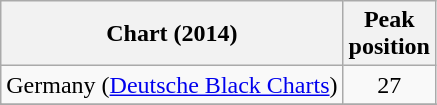<table class="wikitable">
<tr>
<th>Chart (2014)</th>
<th>Peak<br>position</th>
</tr>
<tr>
<td>Germany (<a href='#'>Deutsche Black Charts</a>)</td>
<td align="center">27</td>
</tr>
<tr>
</tr>
<tr>
</tr>
<tr>
</tr>
<tr>
</tr>
<tr>
</tr>
</table>
